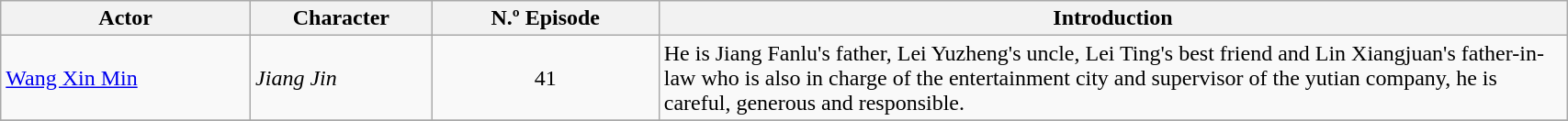<table class="wikitable" width=90%>
<tr>
<th style="background-color: " width="11%">Actor</th>
<th style="background-color: " width="8%">Character</th>
<th style="background: " width="10%">N.º Episode</th>
<th style="background-color: " width="40%">Introduction</th>
</tr>
<tr>
<td><a href='#'>Wang Xin Min</a></td>
<td><em>Jiang Jin</em></td>
<td rowspan="1" align="center">41</td>
<td>He is Jiang Fanlu's father, Lei Yuzheng's uncle, Lei Ting's best friend and Lin Xiangjuan's father-in-law who is also in charge of the entertainment city and supervisor of the yutian company, he is careful, generous and responsible.</td>
</tr>
<tr>
</tr>
</table>
